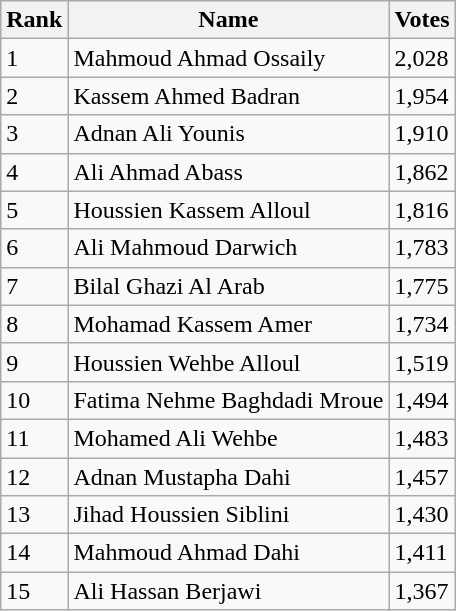<table class="wikitable">
<tr>
<th>Rank</th>
<th>Name</th>
<th>Votes</th>
</tr>
<tr>
<td>1</td>
<td>Mahmoud Ahmad Ossaily</td>
<td>2,028</td>
</tr>
<tr>
<td>2</td>
<td>Kassem Ahmed Badran</td>
<td>1,954</td>
</tr>
<tr>
<td>3</td>
<td>Adnan Ali Younis</td>
<td>1,910</td>
</tr>
<tr>
<td>4</td>
<td>Ali Ahmad Abass</td>
<td>1,862</td>
</tr>
<tr>
<td>5</td>
<td>Houssien Kassem Alloul</td>
<td>1,816</td>
</tr>
<tr>
<td>6</td>
<td>Ali Mahmoud Darwich</td>
<td>1,783</td>
</tr>
<tr>
<td>7</td>
<td>Bilal Ghazi Al Arab</td>
<td>1,775</td>
</tr>
<tr>
<td>8</td>
<td>Mohamad Kassem Amer</td>
<td>1,734</td>
</tr>
<tr>
<td>9</td>
<td>Houssien Wehbe Alloul</td>
<td>1,519</td>
</tr>
<tr>
<td>10</td>
<td>Fatima Nehme Baghdadi Mroue</td>
<td>1,494</td>
</tr>
<tr>
<td>11</td>
<td>Mohamed Ali Wehbe</td>
<td>1,483</td>
</tr>
<tr>
<td>12</td>
<td>Adnan Mustapha Dahi</td>
<td>1,457</td>
</tr>
<tr>
<td>13</td>
<td>Jihad Houssien Siblini</td>
<td>1,430</td>
</tr>
<tr>
<td>14</td>
<td>Mahmoud Ahmad Dahi</td>
<td>1,411</td>
</tr>
<tr>
<td>15</td>
<td>Ali Hassan Berjawi</td>
<td>1,367</td>
</tr>
</table>
